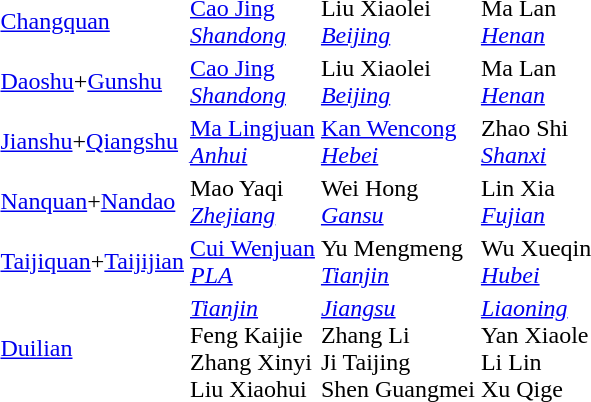<table>
<tr>
<td><a href='#'>Changquan</a></td>
<td><a href='#'>Cao Jing</a><br><em><a href='#'>Shandong</a></em></td>
<td>Liu Xiaolei<br><em><a href='#'>Beijing</a></em></td>
<td>Ma Lan<br><em><a href='#'>Henan</a></em></td>
</tr>
<tr>
<td><a href='#'>Daoshu</a>+<a href='#'>Gunshu</a></td>
<td><a href='#'>Cao Jing</a><br><em><a href='#'>Shandong</a></em></td>
<td>Liu Xiaolei<br><em><a href='#'>Beijing</a></em></td>
<td>Ma Lan<br><em><a href='#'>Henan</a></em></td>
</tr>
<tr>
<td><a href='#'>Jianshu</a>+<a href='#'>Qiangshu</a></td>
<td><a href='#'>Ma Lingjuan</a><br><em><a href='#'>Anhui</a></em></td>
<td><a href='#'>Kan Wencong</a><br><em><a href='#'>Hebei</a></em></td>
<td>Zhao Shi<br><em><a href='#'>Shanxi</a></em></td>
</tr>
<tr>
<td><a href='#'>Nanquan</a>+<a href='#'>Nandao</a></td>
<td>Mao Yaqi<br><em><a href='#'>Zhejiang</a></em></td>
<td>Wei Hong<br><em><a href='#'>Gansu</a></em></td>
<td>Lin Xia<br><em><a href='#'>Fujian</a></em></td>
</tr>
<tr>
<td><a href='#'>Taijiquan</a>+<a href='#'>Taijijian</a></td>
<td><a href='#'>Cui Wenjuan</a><br><em><a href='#'>PLA</a></em></td>
<td>Yu Mengmeng<br><em><a href='#'>Tianjin</a></em></td>
<td>Wu Xueqin<br><em><a href='#'>Hubei</a></em></td>
</tr>
<tr>
<td><a href='#'>Duilian</a></td>
<td><em><a href='#'>Tianjin</a></em><br>Feng Kaijie<br>Zhang Xinyi<br>Liu Xiaohui</td>
<td><em><a href='#'>Jiangsu</a></em><br>Zhang Li<br>Ji Taijing<br>Shen Guangmei</td>
<td><em><a href='#'>Liaoning</a></em><br>Yan Xiaole<br>Li Lin<br>Xu Qige</td>
</tr>
</table>
